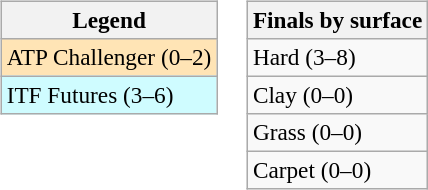<table>
<tr valign=top>
<td><br><table class=wikitable style=font-size:97%>
<tr>
<th>Legend</th>
</tr>
<tr bgcolor=moccasin>
<td>ATP Challenger (0–2)</td>
</tr>
<tr bgcolor=cffcff>
<td>ITF Futures (3–6)</td>
</tr>
</table>
</td>
<td><br><table class=wikitable style=font-size:97%>
<tr>
<th>Finals by surface</th>
</tr>
<tr>
<td>Hard (3–8)</td>
</tr>
<tr>
<td>Clay (0–0)</td>
</tr>
<tr>
<td>Grass (0–0)</td>
</tr>
<tr>
<td>Carpet (0–0)</td>
</tr>
</table>
</td>
</tr>
</table>
